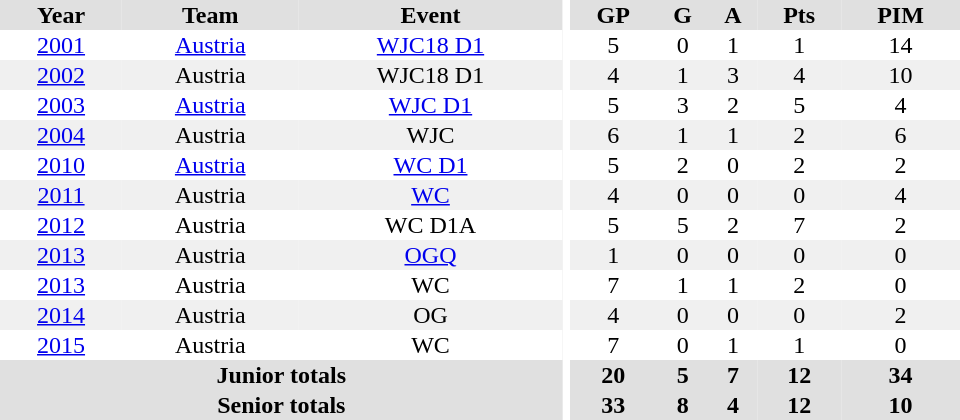<table border="0" cellpadding="1" cellspacing="0" ID="Table3" style="text-align:center; width:40em">
<tr ALIGN="center" bgcolor="#e0e0e0">
<th>Year</th>
<th>Team</th>
<th>Event</th>
<th rowspan="99" bgcolor="#ffffff"></th>
<th>GP</th>
<th>G</th>
<th>A</th>
<th>Pts</th>
<th>PIM</th>
</tr>
<tr>
<td><a href='#'>2001</a></td>
<td><a href='#'>Austria</a></td>
<td><a href='#'>WJC18 D1</a></td>
<td>5</td>
<td>0</td>
<td>1</td>
<td>1</td>
<td>14</td>
</tr>
<tr bgcolor="#f0f0f0">
<td><a href='#'>2002</a></td>
<td>Austria</td>
<td>WJC18 D1</td>
<td>4</td>
<td>1</td>
<td>3</td>
<td>4</td>
<td>10</td>
</tr>
<tr>
<td><a href='#'>2003</a></td>
<td><a href='#'>Austria</a></td>
<td><a href='#'>WJC D1</a></td>
<td>5</td>
<td>3</td>
<td>2</td>
<td>5</td>
<td>4</td>
</tr>
<tr bgcolor="#f0f0f0">
<td><a href='#'>2004</a></td>
<td>Austria</td>
<td>WJC</td>
<td>6</td>
<td>1</td>
<td>1</td>
<td>2</td>
<td>6</td>
</tr>
<tr>
<td><a href='#'>2010</a></td>
<td><a href='#'>Austria</a></td>
<td><a href='#'>WC D1</a></td>
<td>5</td>
<td>2</td>
<td>0</td>
<td>2</td>
<td>2</td>
</tr>
<tr bgcolor="#f0f0f0">
<td><a href='#'>2011</a></td>
<td>Austria</td>
<td><a href='#'>WC</a></td>
<td>4</td>
<td>0</td>
<td>0</td>
<td>0</td>
<td>4</td>
</tr>
<tr>
<td><a href='#'>2012</a></td>
<td>Austria</td>
<td>WC D1A</td>
<td>5</td>
<td>5</td>
<td>2</td>
<td>7</td>
<td>2</td>
</tr>
<tr bgcolor="#f0f0f0">
<td><a href='#'>2013</a></td>
<td>Austria</td>
<td><a href='#'>OGQ</a></td>
<td>1</td>
<td>0</td>
<td>0</td>
<td>0</td>
<td>0</td>
</tr>
<tr>
<td><a href='#'>2013</a></td>
<td>Austria</td>
<td>WC</td>
<td>7</td>
<td>1</td>
<td>1</td>
<td>2</td>
<td>0</td>
</tr>
<tr bgcolor="#f0f0f0">
<td><a href='#'>2014</a></td>
<td>Austria</td>
<td>OG</td>
<td>4</td>
<td>0</td>
<td>0</td>
<td>0</td>
<td>2</td>
</tr>
<tr>
<td><a href='#'>2015</a></td>
<td>Austria</td>
<td>WC</td>
<td>7</td>
<td>0</td>
<td>1</td>
<td>1</td>
<td>0</td>
</tr>
<tr bgcolor="#e0e0e0">
<th colspan=3>Junior totals</th>
<th>20</th>
<th>5</th>
<th>7</th>
<th>12</th>
<th>34</th>
</tr>
<tr bgcolor="#e0e0e0">
<th colspan=3>Senior totals</th>
<th>33</th>
<th>8</th>
<th>4</th>
<th>12</th>
<th>10</th>
</tr>
</table>
